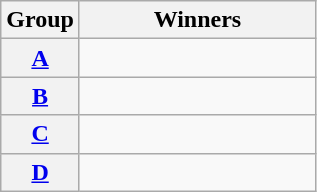<table class=wikitable>
<tr>
<th>Group</th>
<th width=150>Winners</th>
</tr>
<tr>
<th><a href='#'>A</a></th>
<td></td>
</tr>
<tr>
<th><a href='#'>B</a></th>
<td></td>
</tr>
<tr>
<th><a href='#'>C</a></th>
<td></td>
</tr>
<tr>
<th><a href='#'>D</a></th>
<td></td>
</tr>
</table>
